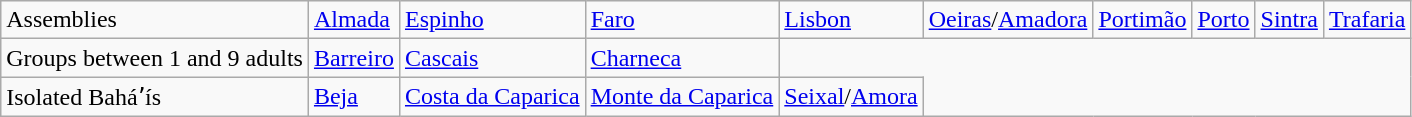<table class="wikitable">
<tr>
<td>Assemblies</td>
<td><a href='#'>Almada</a></td>
<td><a href='#'>Espinho</a></td>
<td><a href='#'>Faro</a></td>
<td><a href='#'>Lisbon</a></td>
<td><a href='#'>Oeiras</a>/<a href='#'>Amadora</a></td>
<td><a href='#'>Portimão</a></td>
<td><a href='#'>Porto</a></td>
<td><a href='#'>Sintra</a></td>
<td><a href='#'>Trafaria</a></td>
</tr>
<tr>
<td>Groups between 1 and 9 adults</td>
<td><a href='#'>Barreiro</a></td>
<td><a href='#'>Cascais</a></td>
<td><a href='#'>Charneca</a></td>
</tr>
<tr>
<td>Isolated Baháʼís</td>
<td><a href='#'>Beja</a></td>
<td><a href='#'>Costa da Caparica</a></td>
<td><a href='#'>Monte da Caparica</a></td>
<td><a href='#'>Seixal</a>/<a href='#'>Amora</a></td>
</tr>
</table>
